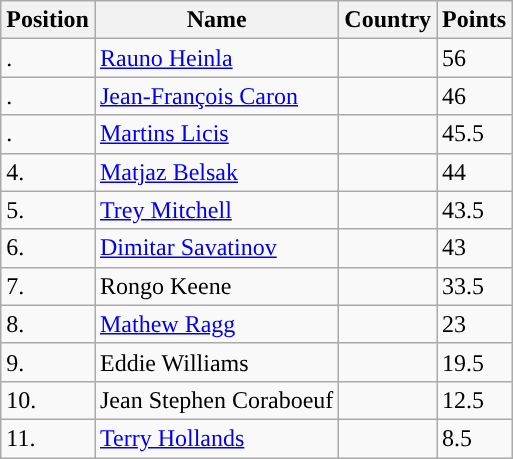<table class="wikitable" style="display: inline-table">
<tr>
<th>Position</th>
<th>Name</th>
<th>Country</th>
<th>Points</th>
</tr>
<tr>
<td>.</td>
<td><a href='#'>Rauno Heinla</a></td>
<td></td>
<td>56</td>
</tr>
<tr>
<td>.</td>
<td><a href='#'>Jean-François Caron</a></td>
<td></td>
<td>46</td>
</tr>
<tr>
<td>.</td>
<td><a href='#'>Martins Licis</a></td>
<td></td>
<td>45.5</td>
</tr>
<tr>
<td>4.</td>
<td><a href='#'>Matjaz Belsak</a></td>
<td></td>
<td>44</td>
</tr>
<tr>
<td>5.</td>
<td><a href='#'>Trey Mitchell</a></td>
<td></td>
<td>43.5</td>
</tr>
<tr>
<td>6.</td>
<td><a href='#'>Dimitar Savatinov</a></td>
<td></td>
<td>43</td>
</tr>
<tr>
<td>7.</td>
<td>Rongo Keene</td>
<td></td>
<td>33.5</td>
</tr>
<tr>
<td>8.</td>
<td><a href='#'>Mathew Ragg</a></td>
<td></td>
<td>23</td>
</tr>
<tr>
<td>9.</td>
<td>Eddie Williams</td>
<td></td>
<td>19.5</td>
</tr>
<tr>
<td>10.</td>
<td>Jean Stephen Coraboeuf</td>
<td></td>
<td>12.5</td>
</tr>
<tr>
<td>11.</td>
<td><a href='#'>Terry Hollands</a></td>
<td></td>
<td>8.5</td>
</tr>
</table>
